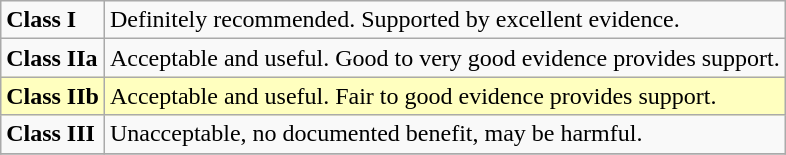<table class="wikitable" style="margin: 1em auto 1em auto">
<tr>
<td><strong>Class I</strong></td>
<td>Definitely recommended. Supported by excellent evidence.</td>
</tr>
<tr>
<td><strong>Class IIa</strong></td>
<td>Acceptable and useful. Good to very good evidence provides support.</td>
</tr>
<tr bgcolor="#FFFFBF">
<td><strong>Class IIb</strong></td>
<td>Acceptable and useful. Fair to good evidence provides support.</td>
</tr>
<tr>
<td><strong>Class III</strong></td>
<td>Unacceptable, no documented benefit, may be harmful.</td>
</tr>
<tr>
</tr>
</table>
